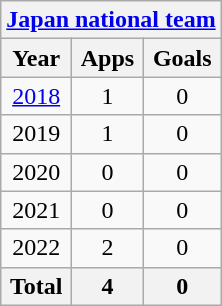<table class="wikitable" style="text-align:center">
<tr>
<th colspan=3><a href='#'>Japan national team</a></th>
</tr>
<tr>
<th>Year</th>
<th>Apps</th>
<th>Goals</th>
</tr>
<tr>
<td><a href='#'>2018</a></td>
<td>1</td>
<td>0</td>
</tr>
<tr>
<td>2019</td>
<td>1</td>
<td>0</td>
</tr>
<tr>
<td>2020</td>
<td>0</td>
<td>0</td>
</tr>
<tr>
<td>2021</td>
<td>0</td>
<td>0</td>
</tr>
<tr>
<td>2022</td>
<td>2</td>
<td>0</td>
</tr>
<tr>
<th>Total</th>
<th>4</th>
<th>0</th>
</tr>
</table>
